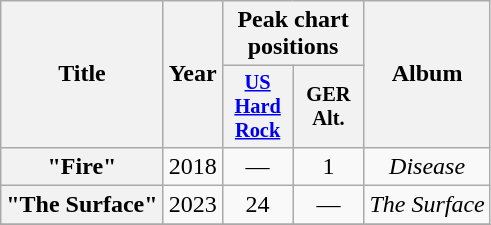<table class="wikitable plainrowheaders" style="text-align:center;">
<tr>
<th scope="col" rowspan="2">Title</th>
<th scope="col" rowspan="2">Year</th>
<th scope="col" colspan="2">Peak chart positions</th>
<th scope="col" rowspan="2">Album</th>
</tr>
<tr>
<th scope="col" style="width:3em;font-size:85%;"><a href='#'>US<br>Hard<br>Rock</a><br></th>
<th scope="col" style="width:3em; font-size:85%;">GER Alt.<br></th>
</tr>
<tr>
<th scope="row">"Fire"</th>
<td>2018</td>
<td>—</td>
<td>1</td>
<td><em>Disease</em></td>
</tr>
<tr>
<th scope="row">"The Surface"</th>
<td>2023</td>
<td>24</td>
<td>—</td>
<td><em>The Surface</em></td>
</tr>
<tr>
</tr>
</table>
